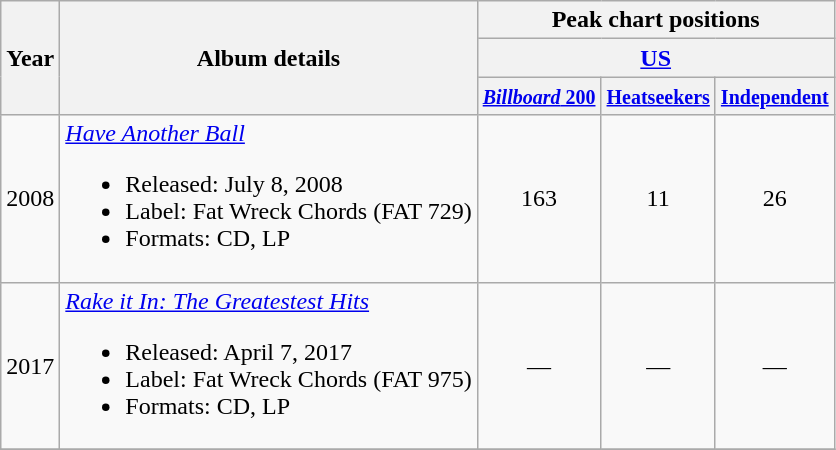<table class ="wikitable">
<tr>
<th rowspan="3">Year</th>
<th rowspan="3">Album details</th>
<th colspan="3">Peak chart positions</th>
</tr>
<tr>
<th colspan="3" align="center"><a href='#'>US</a></th>
</tr>
<tr>
<th><small><a href='#'><em>Billboard</em> 200</a></small></th>
<th><small><a href='#'>Heatseekers</a></small></th>
<th><small><a href='#'>Independent</a></small></th>
</tr>
<tr>
<td>2008</td>
<td><em><a href='#'>Have Another Ball</a></em><br><ul><li>Released: July 8, 2008</li><li>Label: Fat Wreck Chords (FAT 729)</li><li>Formats: CD, LP</li></ul></td>
<td align="center">163</td>
<td align="center">11</td>
<td align="center">26</td>
</tr>
<tr>
<td>2017</td>
<td><em><a href='#'>Rake it In: The Greatestest Hits</a></em><br><ul><li>Released: April 7, 2017</li><li>Label: Fat Wreck Chords (FAT 975)</li><li>Formats: CD, LP</li></ul></td>
<td align="center">—</td>
<td align="center">—</td>
<td align="center">—</td>
</tr>
<tr>
</tr>
</table>
